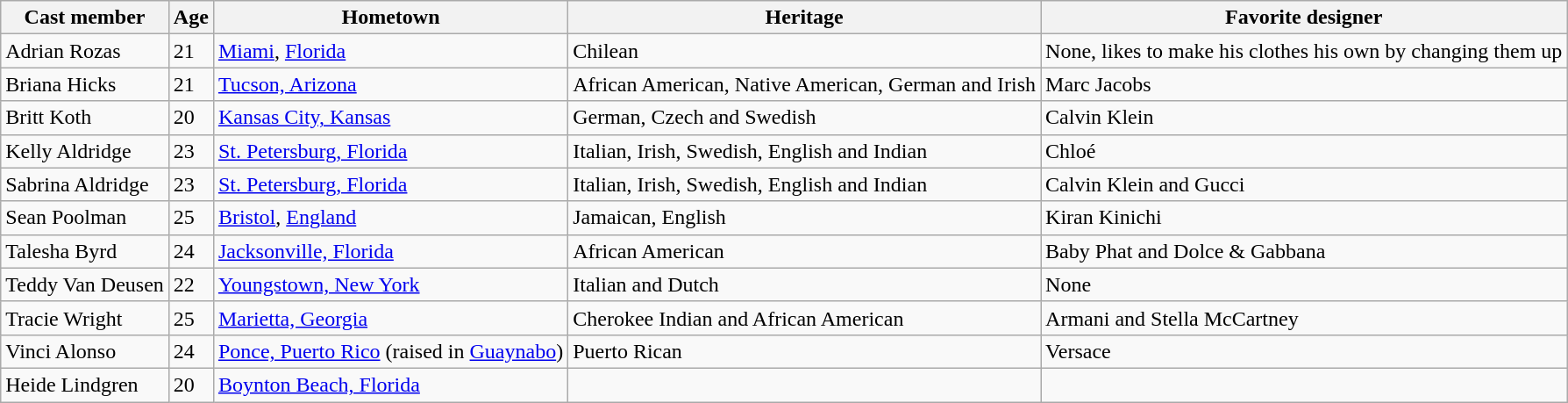<table class="wikitable">
<tr>
<th>Cast member</th>
<th>Age</th>
<th>Hometown</th>
<th>Heritage</th>
<th>Favorite designer</th>
</tr>
<tr>
<td>Adrian Rozas</td>
<td>21</td>
<td><a href='#'>Miami</a>, <a href='#'>Florida</a></td>
<td>Chilean</td>
<td>None, likes to make his clothes his own by changing them up</td>
</tr>
<tr>
<td>Briana Hicks</td>
<td>21</td>
<td><a href='#'>Tucson, Arizona</a></td>
<td>African American, Native American, German and Irish</td>
<td>Marc Jacobs</td>
</tr>
<tr>
<td>Britt Koth</td>
<td>20</td>
<td><a href='#'>Kansas City, Kansas</a></td>
<td>German, Czech and Swedish</td>
<td>Calvin Klein</td>
</tr>
<tr>
<td>Kelly Aldridge</td>
<td>23</td>
<td><a href='#'>St. Petersburg, Florida</a></td>
<td>Italian, Irish, Swedish, English and Indian</td>
<td>Chloé</td>
</tr>
<tr>
<td>Sabrina Aldridge</td>
<td>23</td>
<td><a href='#'>St. Petersburg, Florida</a></td>
<td>Italian, Irish, Swedish, English and Indian</td>
<td>Calvin Klein and Gucci</td>
</tr>
<tr>
<td>Sean Poolman</td>
<td>25</td>
<td><a href='#'>Bristol</a>, <a href='#'>England</a></td>
<td>Jamaican, English</td>
<td>Kiran Kinichi</td>
</tr>
<tr>
<td>Talesha Byrd</td>
<td>24</td>
<td><a href='#'>Jacksonville, Florida</a></td>
<td>African American</td>
<td>Baby Phat and Dolce & Gabbana</td>
</tr>
<tr>
<td>Teddy Van Deusen</td>
<td>22</td>
<td><a href='#'>Youngstown, New York</a></td>
<td>Italian and Dutch</td>
<td>None</td>
</tr>
<tr>
<td>Tracie Wright</td>
<td>25</td>
<td><a href='#'>Marietta, Georgia</a></td>
<td>Cherokee Indian and African American</td>
<td>Armani and Stella McCartney</td>
</tr>
<tr>
<td>Vinci Alonso</td>
<td>24</td>
<td><a href='#'>Ponce, Puerto Rico</a> (raised in <a href='#'>Guaynabo</a>)</td>
<td>Puerto Rican</td>
<td>Versace</td>
</tr>
<tr>
<td>Heide Lindgren</td>
<td>20</td>
<td><a href='#'>Boynton Beach, Florida</a></td>
<td></td>
<td></td>
</tr>
</table>
